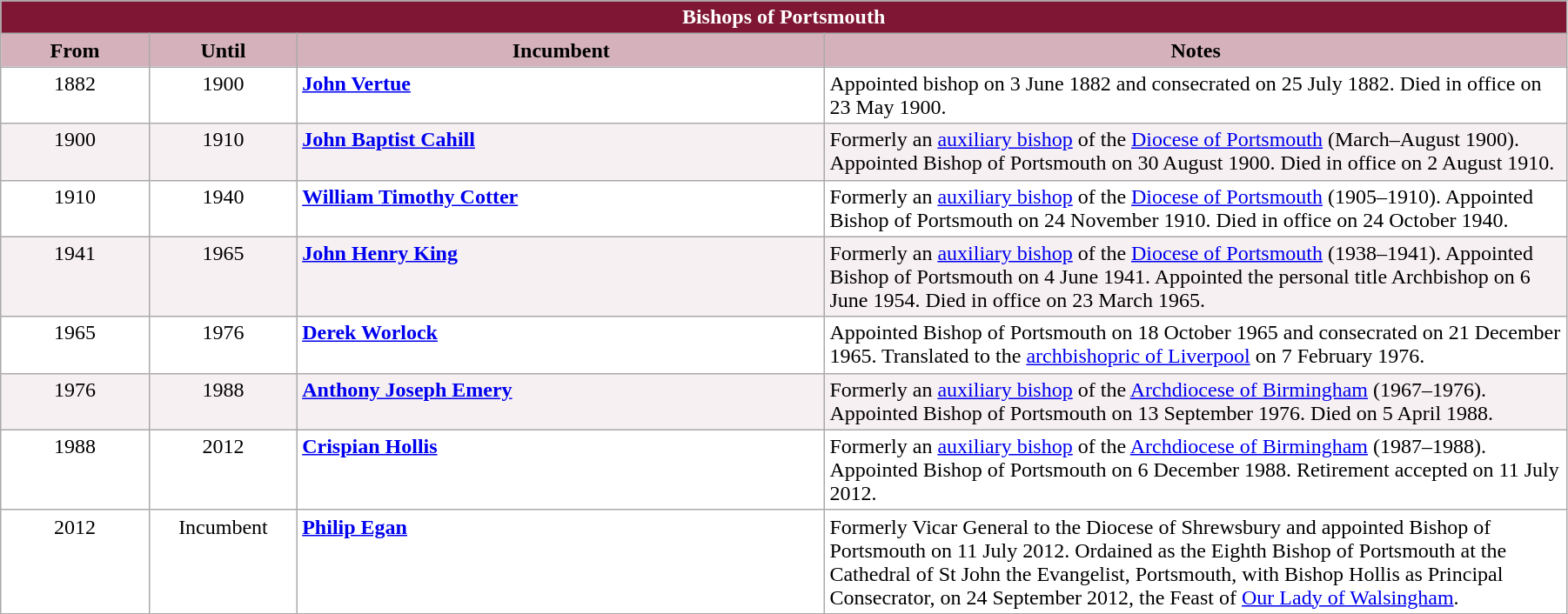<table class="wikitable" style="width:95%"; border="1">
<tr>
<th colspan="4" style="background-color: #7F1734; color: white;">Bishops of Portsmouth</th>
</tr>
<tr valign=center>
<th style="background-color:#D4B1BB" width="9%">From</th>
<th style="background-color:#D4B1BB" width="9%">Until</th>
<th style="background-color:#D4B1BB" width="32%">Incumbent</th>
<th style="background-color:#D4B1BB" width="45%">Notes</th>
</tr>
<tr valign=top bgcolor="white">
<td align="center">1882</td>
<td align="center">1900</td>
<td><strong><a href='#'>John Vertue</a></strong></td>
<td>Appointed bishop on 3 June 1882 and consecrated on 25 July 1882. Died in office on 23 May 1900.</td>
</tr>
<tr valign=top bgcolor="#F7F0F2">
<td align="center">1900</td>
<td align="center">1910</td>
<td><strong><a href='#'>John Baptist Cahill</a></strong></td>
<td>Formerly an <a href='#'>auxiliary bishop</a> of the <a href='#'>Diocese of Portsmouth</a> (March–August 1900). Appointed Bishop of Portsmouth on 30 August 1900. Died in office on 2 August 1910.</td>
</tr>
<tr valign=top bgcolor="white">
<td align="center">1910</td>
<td align="center">1940</td>
<td><strong><a href='#'>William Timothy Cotter</a></strong></td>
<td>Formerly an <a href='#'>auxiliary bishop</a> of the <a href='#'>Diocese of Portsmouth</a> (1905–1910). Appointed Bishop of Portsmouth on 24 November 1910. Died in office on 24 October 1940.</td>
</tr>
<tr valign=top bgcolor="#F7F0F2">
<td align="center">1941</td>
<td align="center">1965</td>
<td><strong><a href='#'>John Henry King</a></strong></td>
<td>Formerly an <a href='#'>auxiliary bishop</a> of the <a href='#'>Diocese of Portsmouth</a> (1938–1941). Appointed Bishop of Portsmouth on 4 June 1941. Appointed the personal title Archbishop on 6 June 1954. Died in office on 23 March 1965.</td>
</tr>
<tr valign=top bgcolor="white">
<td align="center">1965</td>
<td align="center">1976</td>
<td><strong><a href='#'>Derek Worlock</a></strong></td>
<td>Appointed Bishop of Portsmouth on 18 October 1965 and consecrated on 21 December 1965. Translated to the <a href='#'>archbishopric of Liverpool</a> on 7 February 1976.</td>
</tr>
<tr valign=top bgcolor="#F7F0F2">
<td align="center">1976</td>
<td align="center">1988</td>
<td><strong><a href='#'>Anthony Joseph Emery</a></strong></td>
<td>Formerly an <a href='#'>auxiliary bishop</a> of the <a href='#'>Archdiocese of Birmingham</a> (1967–1976). Appointed Bishop of Portsmouth on 13 September 1976. Died on 5 April 1988.</td>
</tr>
<tr valign=top bgcolor="white">
<td align="center">1988</td>
<td align="center">2012</td>
<td><strong><a href='#'>Crispian Hollis</a></strong></td>
<td>Formerly an <a href='#'>auxiliary bishop</a> of the <a href='#'>Archdiocese of Birmingham</a> (1987–1988). Appointed Bishop of Portsmouth on 6 December 1988. Retirement accepted on 11 July 2012.</td>
</tr>
<tr valign=top bgcolor="white">
<td align="center">2012</td>
<td align="center">Incumbent</td>
<td><strong><a href='#'>Philip Egan</a></strong></td>
<td>Formerly Vicar General to the Diocese of Shrewsbury and appointed Bishop of Portsmouth on 11 July 2012. Ordained as the Eighth Bishop of Portsmouth at the Cathedral of St John the Evangelist, Portsmouth, with Bishop Hollis as Principal Consecrator, on 24 September 2012, the Feast of <a href='#'>Our Lady of Walsingham</a>.</td>
</tr>
</table>
